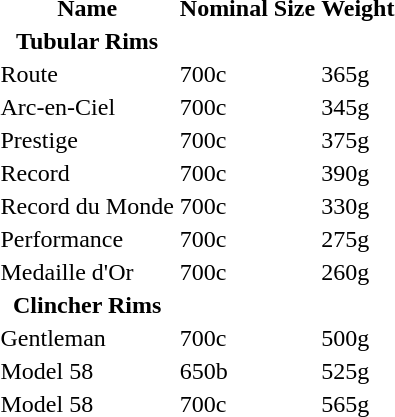<table>
<tr>
<th>Name</th>
<th>Nominal Size</th>
<th>Weight</th>
</tr>
<tr>
<th>Tubular Rims</th>
</tr>
<tr>
<td>Route</td>
<td>700c</td>
<td>365g</td>
</tr>
<tr>
<td>Arc-en-Ciel</td>
<td>700c</td>
<td>345g</td>
</tr>
<tr>
<td>Prestige</td>
<td>700c</td>
<td>375g</td>
</tr>
<tr>
<td>Record</td>
<td>700c</td>
<td>390g</td>
</tr>
<tr>
<td>Record du Monde</td>
<td>700c</td>
<td>330g</td>
</tr>
<tr>
<td>Performance</td>
<td>700c</td>
<td>275g</td>
</tr>
<tr>
<td>Medaille d'Or</td>
<td>700c</td>
<td>260g</td>
</tr>
<tr>
<th>Clincher Rims</th>
</tr>
<tr>
<td>Gentleman</td>
<td>700c</td>
<td>500g</td>
</tr>
<tr>
<td>Model 58</td>
<td>650b</td>
<td>525g</td>
</tr>
<tr>
<td>Model 58</td>
<td>700c</td>
<td>565g</td>
</tr>
</table>
